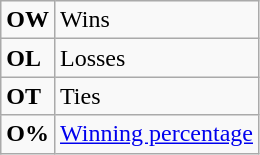<table class="wikitable">
<tr>
<td><strong>OW</strong></td>
<td>Wins</td>
</tr>
<tr>
<td><strong>OL</strong></td>
<td>Losses</td>
</tr>
<tr>
<td><strong>OT</strong></td>
<td>Ties</td>
</tr>
<tr>
<td align="center"><strong>O%</strong></td>
<td><a href='#'>Winning percentage</a></td>
</tr>
</table>
